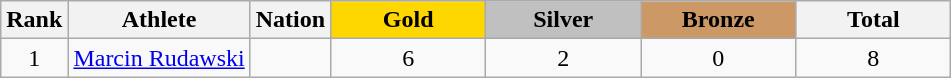<table class="wikitable plainrowheaders" style="text-align: center">
<tr>
<th scope="col">Rank</th>
<th scope="col">Athlete</th>
<th scope="col">Nation</th>
<th scope="col" style="background-color:gold; width:6em;">Gold</th>
<th scope="col" style="background-color:silver; width:6em;">Silver</th>
<th scope="col" style="background-color:#cc9966; width:6em;">Bronze</th>
<th scope="col" style="width:6em;">Total</th>
</tr>
<tr>
<td>1</td>
<td style="text-align:left;"><a href='#'>Marcin Rudawski</a></td>
<td style="text-align:left;"></td>
<td>6</td>
<td>2</td>
<td>0</td>
<td>8</td>
</tr>
</table>
